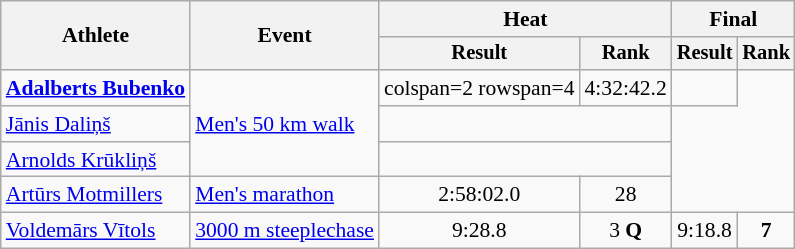<table class="wikitable" style="font-size:90%">
<tr>
<th rowspan="2">Athlete</th>
<th rowspan="2">Event</th>
<th colspan="2">Heat</th>
<th colspan="2">Final</th>
</tr>
<tr style="font-size:95%">
<th>Result</th>
<th>Rank</th>
<th>Result</th>
<th>Rank</th>
</tr>
<tr align=center>
<td align=left><strong><a href='#'>Adalberts Bubenko</a></strong></td>
<td align=left rowspan=3><a href='#'>Men's 50 km walk</a></td>
<td>colspan=2 rowspan=4 </td>
<td>4:32:42.2</td>
<td></td>
</tr>
<tr align=center>
<td align=left><a href='#'>Jānis Daliņš</a></td>
<td colspan=2></td>
</tr>
<tr align=center>
<td align=left><a href='#'>Arnolds Krūkliņš</a></td>
<td colspan=2></td>
</tr>
<tr align=center>
<td align=left><a href='#'>Artūrs Motmillers</a></td>
<td align=left><a href='#'>Men's marathon</a></td>
<td>2:58:02.0</td>
<td>28</td>
</tr>
<tr align=center>
<td align=left><a href='#'>Voldemārs Vītols</a></td>
<td align=left><a href='#'>3000 m steeplechase</a></td>
<td>9:28.8</td>
<td>3 <strong>Q</strong></td>
<td>9:18.8</td>
<td><strong>7</strong></td>
</tr>
</table>
